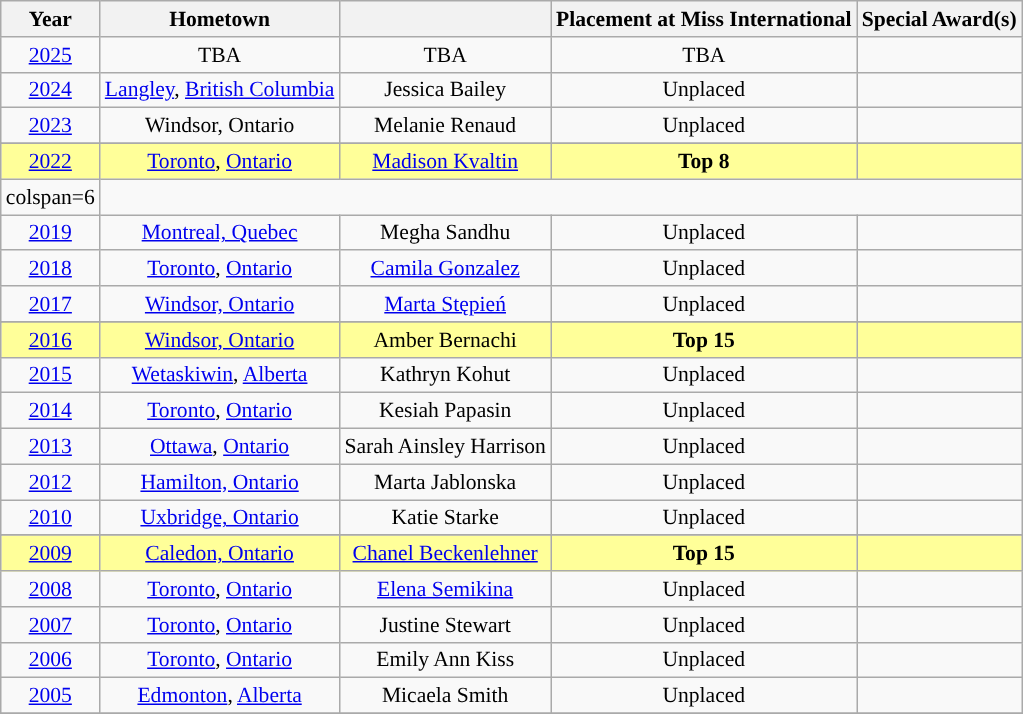<table class="wikitable" style="font-size: 90%; text-align:center;">
<tr>
<th>Year</th>
<th>Hometown</th>
<th></th>
<th>Placement at Miss International</th>
<th>Special Award(s)</th>
</tr>
<tr>
<td><a href='#'>2025</a></td>
<td>TBA</td>
<td>TBA</td>
<td>TBA</td>
<td></td>
</tr>
<tr>
<td><a href='#'>2024</a></td>
<td><a href='#'>Langley</a>, <a href='#'>British Columbia</a></td>
<td>Jessica Bailey</td>
<td>Unplaced</td>
<td></td>
</tr>
<tr>
<td><a href='#'>2023</a></td>
<td>Windsor, Ontario</td>
<td>Melanie Renaud</td>
<td>Unplaced</td>
<td></td>
</tr>
<tr>
</tr>
<tr style="background-color:#FFFF99;">
<td><a href='#'>2022</a></td>
<td><a href='#'>Toronto</a>, <a href='#'>Ontario</a></td>
<td><a href='#'>Madison Kvaltin</a></td>
<td><strong>Top 8</strong></td>
<td></td>
</tr>
<tr>
<td>colspan=6 </td>
</tr>
<tr>
<td><a href='#'>2019</a></td>
<td><a href='#'>Montreal, Quebec</a></td>
<td>Megha Sandhu</td>
<td>Unplaced</td>
<td></td>
</tr>
<tr>
<td><a href='#'>2018</a></td>
<td><a href='#'>Toronto</a>, <a href='#'>Ontario</a></td>
<td><a href='#'>Camila Gonzalez</a></td>
<td>Unplaced</td>
<td></td>
</tr>
<tr>
<td><a href='#'>2017</a></td>
<td><a href='#'>Windsor, Ontario</a></td>
<td><a href='#'>Marta Stępień</a></td>
<td>Unplaced</td>
<td></td>
</tr>
<tr>
</tr>
<tr style="background-color:#FFFF99;">
<td><a href='#'>2016</a></td>
<td><a href='#'>Windsor, Ontario</a></td>
<td>Amber Bernachi</td>
<td><strong>Top 15</strong></td>
<td></td>
</tr>
<tr>
<td><a href='#'>2015</a></td>
<td><a href='#'>Wetaskiwin</a>, <a href='#'>Alberta</a></td>
<td>Kathryn Kohut</td>
<td>Unplaced</td>
<td></td>
</tr>
<tr>
<td><a href='#'>2014</a></td>
<td><a href='#'>Toronto</a>, <a href='#'>Ontario</a></td>
<td>Kesiah Papasin</td>
<td>Unplaced</td>
<td></td>
</tr>
<tr>
<td><a href='#'>2013</a></td>
<td><a href='#'>Ottawa</a>, <a href='#'>Ontario</a></td>
<td>Sarah Ainsley Harrison</td>
<td>Unplaced</td>
<td></td>
</tr>
<tr>
<td><a href='#'>2012</a></td>
<td><a href='#'>Hamilton, Ontario</a></td>
<td>Marta Jablonska</td>
<td>Unplaced</td>
<td></td>
</tr>
<tr>
<td><a href='#'>2010</a></td>
<td><a href='#'>Uxbridge, Ontario</a></td>
<td>Katie Starke</td>
<td>Unplaced</td>
<td></td>
</tr>
<tr>
</tr>
<tr style="background-color:#FFFF99;">
<td><a href='#'>2009</a></td>
<td><a href='#'>Caledon, Ontario</a></td>
<td><a href='#'>Chanel Beckenlehner</a></td>
<td><strong>Top 15</strong></td>
<td></td>
</tr>
<tr>
<td><a href='#'>2008</a></td>
<td><a href='#'>Toronto</a>, <a href='#'>Ontario</a></td>
<td><a href='#'>Elena Semikina</a></td>
<td>Unplaced</td>
<td></td>
</tr>
<tr>
<td><a href='#'>2007</a></td>
<td><a href='#'>Toronto</a>, <a href='#'>Ontario</a></td>
<td>Justine Stewart</td>
<td>Unplaced</td>
<td></td>
</tr>
<tr>
<td><a href='#'>2006</a></td>
<td><a href='#'>Toronto</a>, <a href='#'>Ontario</a></td>
<td>Emily Ann Kiss</td>
<td>Unplaced</td>
<td></td>
</tr>
<tr>
<td><a href='#'>2005</a></td>
<td><a href='#'>Edmonton</a>, <a href='#'>Alberta</a></td>
<td>Micaela Smith</td>
<td>Unplaced</td>
<td></td>
</tr>
<tr>
</tr>
</table>
